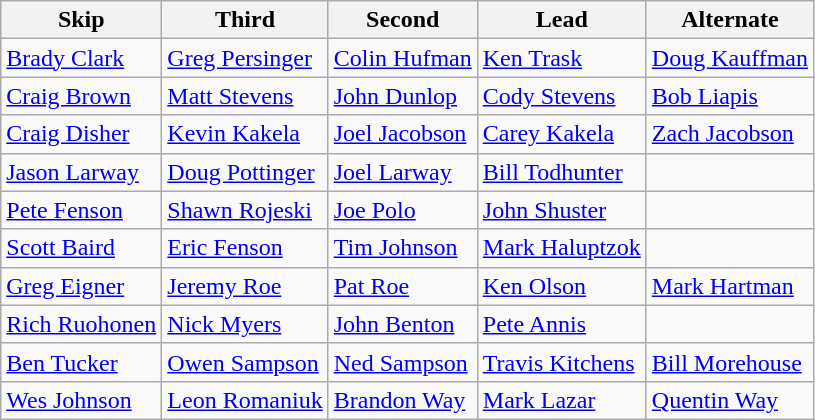<table class="wikitable">
<tr>
<th>Skip</th>
<th>Third</th>
<th>Second</th>
<th>Lead</th>
<th>Alternate</th>
</tr>
<tr>
<td><a href='#'>Brady Clark</a></td>
<td><a href='#'>Greg Persinger</a></td>
<td><a href='#'>Colin Hufman</a></td>
<td><a href='#'>Ken Trask</a></td>
<td><a href='#'>Doug Kauffman</a></td>
</tr>
<tr>
<td><a href='#'>Craig Brown</a></td>
<td><a href='#'>Matt Stevens</a></td>
<td><a href='#'>John Dunlop</a></td>
<td><a href='#'>Cody Stevens</a></td>
<td><a href='#'>Bob Liapis</a></td>
</tr>
<tr>
<td><a href='#'>Craig Disher</a></td>
<td><a href='#'>Kevin Kakela</a></td>
<td><a href='#'>Joel Jacobson</a></td>
<td><a href='#'>Carey Kakela</a></td>
<td><a href='#'>Zach Jacobson</a></td>
</tr>
<tr>
<td><a href='#'>Jason Larway</a></td>
<td><a href='#'>Doug Pottinger</a></td>
<td><a href='#'>Joel Larway</a></td>
<td><a href='#'>Bill Todhunter</a></td>
<td></td>
</tr>
<tr>
<td><a href='#'>Pete Fenson</a></td>
<td><a href='#'>Shawn Rojeski</a></td>
<td><a href='#'>Joe Polo</a></td>
<td><a href='#'>John Shuster</a></td>
<td></td>
</tr>
<tr>
<td><a href='#'>Scott Baird</a></td>
<td><a href='#'>Eric Fenson</a></td>
<td><a href='#'>Tim Johnson</a></td>
<td><a href='#'>Mark Haluptzok</a></td>
<td></td>
</tr>
<tr>
<td><a href='#'>Greg Eigner</a></td>
<td><a href='#'>Jeremy Roe</a></td>
<td><a href='#'>Pat Roe</a></td>
<td><a href='#'>Ken Olson</a></td>
<td><a href='#'>Mark Hartman</a></td>
</tr>
<tr>
<td><a href='#'>Rich Ruohonen</a></td>
<td><a href='#'>Nick Myers</a></td>
<td><a href='#'>John Benton</a></td>
<td><a href='#'>Pete Annis</a></td>
<td></td>
</tr>
<tr>
<td><a href='#'>Ben Tucker</a></td>
<td><a href='#'>Owen Sampson</a></td>
<td><a href='#'>Ned Sampson</a></td>
<td><a href='#'>Travis Kitchens</a></td>
<td><a href='#'>Bill Morehouse</a></td>
</tr>
<tr>
<td><a href='#'>Wes Johnson</a></td>
<td><a href='#'>Leon Romaniuk</a></td>
<td><a href='#'>Brandon Way</a></td>
<td><a href='#'>Mark Lazar</a></td>
<td><a href='#'>Quentin Way</a></td>
</tr>
</table>
